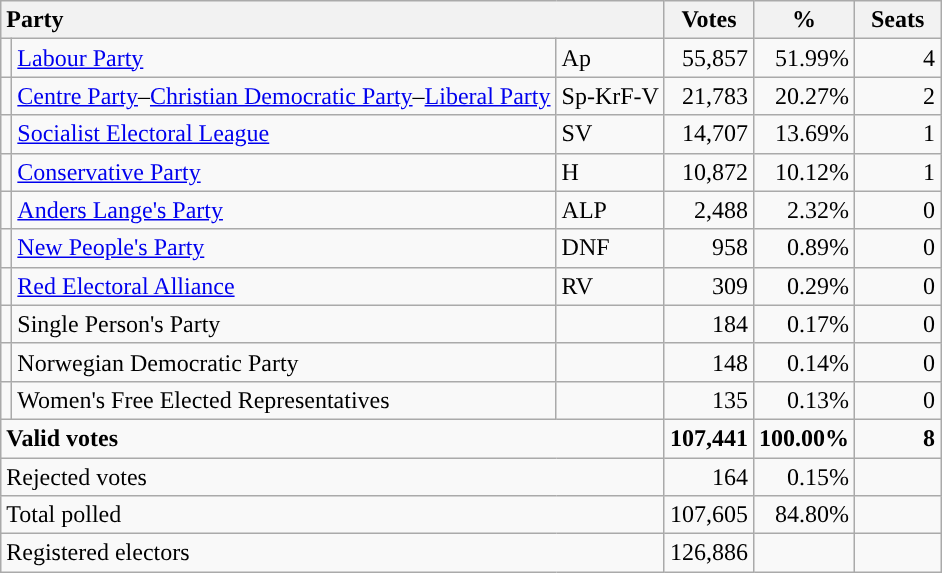<table class="wikitable" border="1" style="text-align:right;">
<tr>
<th style="text-align:left;" colspan=3>Party</th>
<th align=center width="50">Votes</th>
<th align=center width="50">%</th>
<th align=center width="50">Seats</th>
</tr>
<tr>
<td style="color:inherit;background:"></td>
<td align=left><a href='#'>Labour Party</a></td>
<td align=left>Ap</td>
<td>55,857</td>
<td>51.99%</td>
<td>4</td>
</tr>
<tr>
<td></td>
<td align=left><a href='#'>Centre Party</a>–<a href='#'>Christian Democratic Party</a>–<a href='#'>Liberal Party</a></td>
<td align=left>Sp-KrF-V</td>
<td>21,783</td>
<td>20.27%</td>
<td>2</td>
</tr>
<tr>
<td style="color:inherit;background:"></td>
<td align=left><a href='#'>Socialist Electoral League</a></td>
<td align=left>SV</td>
<td>14,707</td>
<td>13.69%</td>
<td>1</td>
</tr>
<tr>
<td style="color:inherit;background:"></td>
<td align=left><a href='#'>Conservative Party</a></td>
<td align=left>H</td>
<td>10,872</td>
<td>10.12%</td>
<td>1</td>
</tr>
<tr>
<td style="color:inherit;background:"></td>
<td align=left><a href='#'>Anders Lange's Party</a></td>
<td align=left>ALP</td>
<td>2,488</td>
<td>2.32%</td>
<td>0</td>
</tr>
<tr>
<td style="color:inherit;background:"></td>
<td align=left><a href='#'>New People's Party</a></td>
<td align=left>DNF</td>
<td>958</td>
<td>0.89%</td>
<td>0</td>
</tr>
<tr>
<td style="color:inherit;background:"></td>
<td align=left><a href='#'>Red Electoral Alliance</a></td>
<td align=left>RV</td>
<td>309</td>
<td>0.29%</td>
<td>0</td>
</tr>
<tr>
<td></td>
<td align=left>Single Person's Party</td>
<td align=left></td>
<td>184</td>
<td>0.17%</td>
<td>0</td>
</tr>
<tr>
<td></td>
<td align=left>Norwegian Democratic Party</td>
<td align=left></td>
<td>148</td>
<td>0.14%</td>
<td>0</td>
</tr>
<tr>
<td></td>
<td align=left>Women's Free Elected Representatives</td>
<td align=left></td>
<td>135</td>
<td>0.13%</td>
<td>0</td>
</tr>
<tr style="font-weight:bold">
<td align=left colspan=3>Valid votes</td>
<td>107,441</td>
<td>100.00%</td>
<td>8</td>
</tr>
<tr>
<td align=left colspan=3>Rejected votes</td>
<td>164</td>
<td>0.15%</td>
<td></td>
</tr>
<tr>
<td align=left colspan=3>Total polled</td>
<td>107,605</td>
<td>84.80%</td>
<td></td>
</tr>
<tr>
<td align=left colspan=3>Registered electors</td>
<td>126,886</td>
<td></td>
<td></td>
</tr>
</table>
